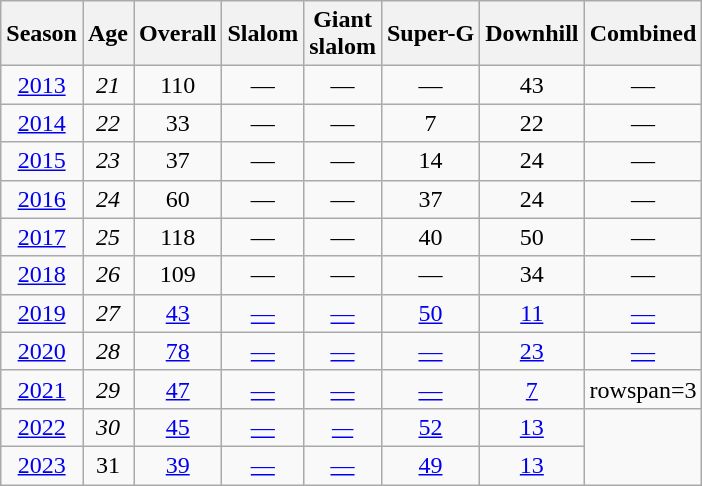<table class="wikitable" style="text-align:center">
<tr>
<th>Season</th>
<th>Age</th>
<th>Overall</th>
<th>Slalom</th>
<th>Giant<br>slalom</th>
<th>Super-G</th>
<th>Downhill</th>
<th>Combined</th>
</tr>
<tr>
<td><a href='#'>2013</a></td>
<td><em>21</em></td>
<td>110</td>
<td>—</td>
<td>—</td>
<td>—</td>
<td>43</td>
<td>—</td>
</tr>
<tr>
<td><a href='#'>2014</a></td>
<td><em>22</em></td>
<td>33</td>
<td>—</td>
<td>—</td>
<td>7</td>
<td>22</td>
<td>—</td>
</tr>
<tr>
<td><a href='#'>2015</a></td>
<td><em>23</em></td>
<td>37</td>
<td>—</td>
<td>—</td>
<td>14</td>
<td>24</td>
<td>—</td>
</tr>
<tr>
<td><a href='#'>2016</a></td>
<td><em>24</em></td>
<td>60</td>
<td>—</td>
<td>—</td>
<td>37</td>
<td>24</td>
<td>—</td>
</tr>
<tr>
<td><a href='#'>2017</a></td>
<td><em>25</em></td>
<td>118</td>
<td>—</td>
<td>—</td>
<td>40</td>
<td>50</td>
<td>—</td>
</tr>
<tr>
<td><a href='#'>2018</a></td>
<td><em>26</em></td>
<td>109</td>
<td>—</td>
<td>—</td>
<td>—</td>
<td>34</td>
<td>—</td>
</tr>
<tr>
<td><a href='#'>2019</a></td>
<td><em>27</em></td>
<td><a href='#'>43</a></td>
<td><a href='#'>—</a></td>
<td><a href='#'>—</a></td>
<td><a href='#'>50</a></td>
<td><a href='#'>11</a></td>
<td><a href='#'>—</a></td>
</tr>
<tr>
<td><a href='#'>2020</a></td>
<td><em>28</em></td>
<td><a href='#'>78</a></td>
<td><a href='#'>—</a></td>
<td><a href='#'>—</a></td>
<td><a href='#'>—</a></td>
<td><a href='#'>23</a></td>
<td><a href='#'>—</a></td>
</tr>
<tr>
<td><a href='#'>2021</a></td>
<td><em>29</em></td>
<td><a href='#'>47</a></td>
<td><a href='#'>—</a></td>
<td><a href='#'>—</a></td>
<td><a href='#'>—</a></td>
<td><a href='#'>7</a></td>
<td>rowspan=3 </td>
</tr>
<tr>
<td><a href='#'>2022</a></td>
<td><em>30</em></td>
<td><a href='#'>45</a></td>
<td><a href='#'>—</a></td>
<td><em><a href='#'>—</a></td>
<td><a href='#'>52</a></td>
<td><a href='#'>13</a></td>
</tr>
<tr>
<td><a href='#'>2023</a></td>
<td></em>31<em></td>
<td></em><a href='#'>39</a><em></td>
<td><a href='#'>—</a></td>
<td><a href='#'>—</a></td>
<td></em><a href='#'>49</a><em></td>
<td></em><a href='#'>13</a><em></td>
</tr>
</table>
